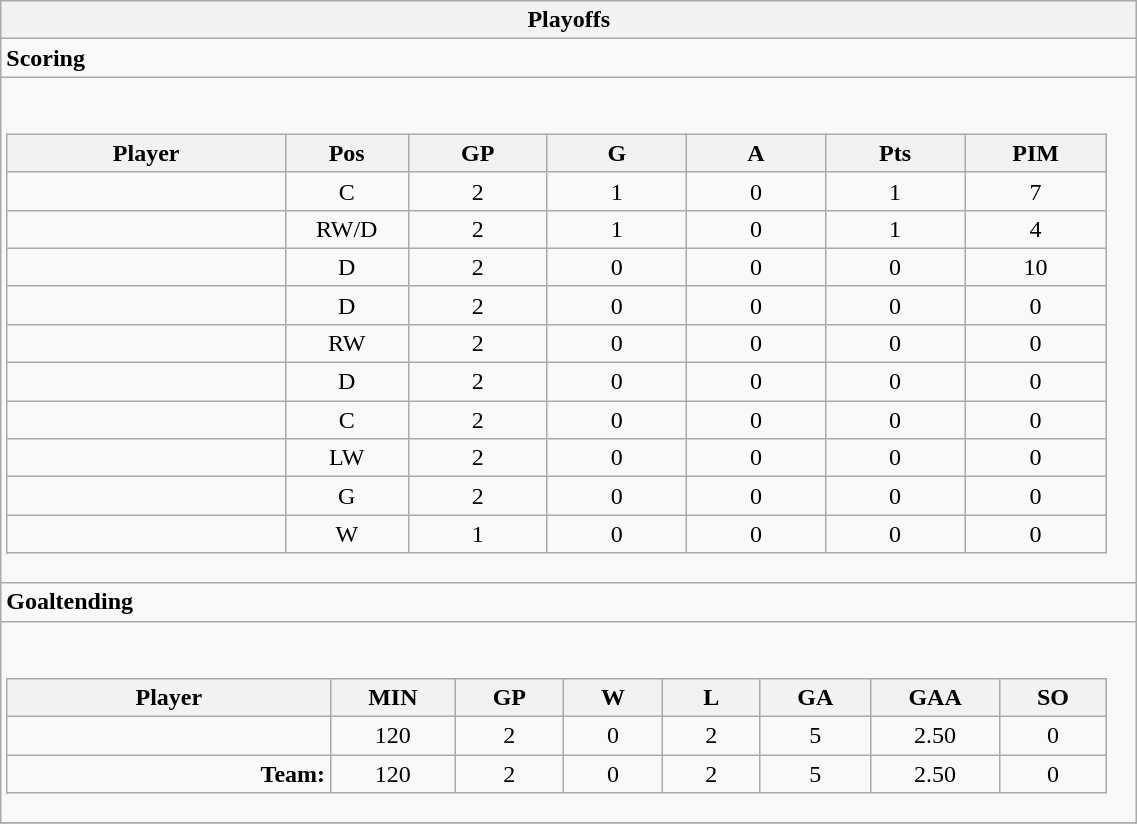<table class="wikitable collapsible " width="60%" border="1">
<tr>
<th>Playoffs</th>
</tr>
<tr>
<td class="tocccolors"><strong>Scoring</strong></td>
</tr>
<tr>
<td><br><table class="wikitable sortable">
<tr ALIGN="center">
<th bgcolor="#DDDDFF" width="10%">Player</th>
<th bgcolor="#DDDDFF" width="3%" title="Position">Pos</th>
<th bgcolor="#DDDDFF" width="5%" title="Games played">GP</th>
<th bgcolor="#DDDDFF" width="5%" title="Goals">G</th>
<th bgcolor="#DDDDFF" width="5%" title="Assists">A</th>
<th bgcolor="#DDDDFF" width="5%" title="Points">Pts</th>
<th bgcolor="#DDDDFF" width="5%" title="Penalties in Minutes">PIM</th>
</tr>
<tr align="center">
<td align="right"></td>
<td>C</td>
<td>2</td>
<td>1</td>
<td>0</td>
<td>1</td>
<td>7</td>
</tr>
<tr align="center">
<td align="right"></td>
<td>RW/D</td>
<td>2</td>
<td>1</td>
<td>0</td>
<td>1</td>
<td>4</td>
</tr>
<tr align="center">
<td align="right"></td>
<td>D</td>
<td>2</td>
<td>0</td>
<td>0</td>
<td>0</td>
<td>10</td>
</tr>
<tr align="center">
<td align="right"></td>
<td>D</td>
<td>2</td>
<td>0</td>
<td>0</td>
<td>0</td>
<td>0</td>
</tr>
<tr align="center">
<td align="right"></td>
<td>RW</td>
<td>2</td>
<td>0</td>
<td>0</td>
<td>0</td>
<td>0</td>
</tr>
<tr align="center">
<td align="right"></td>
<td>D</td>
<td>2</td>
<td>0</td>
<td>0</td>
<td>0</td>
<td>0</td>
</tr>
<tr align="center">
<td align="right"></td>
<td>C</td>
<td>2</td>
<td>0</td>
<td>0</td>
<td>0</td>
<td>0</td>
</tr>
<tr align="center">
<td align="right"></td>
<td>LW</td>
<td>2</td>
<td>0</td>
<td>0</td>
<td>0</td>
<td>0</td>
</tr>
<tr align="center">
<td align="right"></td>
<td>G</td>
<td>2</td>
<td>0</td>
<td>0</td>
<td>0</td>
<td>0</td>
</tr>
<tr align="center">
<td align="right"></td>
<td>W</td>
<td>1</td>
<td>0</td>
<td>0</td>
<td>0</td>
<td>0</td>
</tr>
</table>
</td>
</tr>
<tr>
<td class="toccolors"><strong>Goaltending</strong></td>
</tr>
<tr>
<td><br><table class="wikitable sortable">
<tr>
<th bgcolor="#DDDDFF" width="10%">Player</th>
<th width="3%" bgcolor="#DDDDFF" title="Minutes played">MIN</th>
<th width="3%" bgcolor="#DDDDFF" title="Games played in">GP</th>
<th width="3%" bgcolor="#DDDDFF" title="Wins">W</th>
<th width="3%" bgcolor="#DDDDFF"title="Losses">L</th>
<th width="3%" bgcolor="#DDDDFF" title="Goals against">GA</th>
<th width="3%" bgcolor="#DDDDFF" title="Goals against average">GAA</th>
<th width="3%" bgcolor="#DDDDFF" title="Shut-outs">SO</th>
</tr>
<tr align="center">
<td align="right"></td>
<td>120</td>
<td>2</td>
<td>0</td>
<td>2</td>
<td>5</td>
<td>2.50</td>
<td>0</td>
</tr>
<tr align="center">
<td align="right"><strong>Team:</strong></td>
<td>120</td>
<td>2</td>
<td>0</td>
<td>2</td>
<td>5</td>
<td>2.50</td>
<td>0</td>
</tr>
</table>
</td>
</tr>
<tr>
</tr>
</table>
